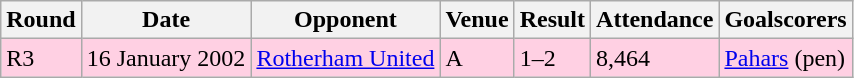<table class="wikitable">
<tr>
<th>Round</th>
<th>Date</th>
<th>Opponent</th>
<th>Venue</th>
<th>Result</th>
<th>Attendance</th>
<th>Goalscorers</th>
</tr>
<tr style="background-color: #ffd0e3;">
<td>R3</td>
<td>16 January 2002</td>
<td><a href='#'>Rotherham United</a></td>
<td>A</td>
<td>1–2</td>
<td>8,464</td>
<td><a href='#'>Pahars</a> (pen)</td>
</tr>
</table>
